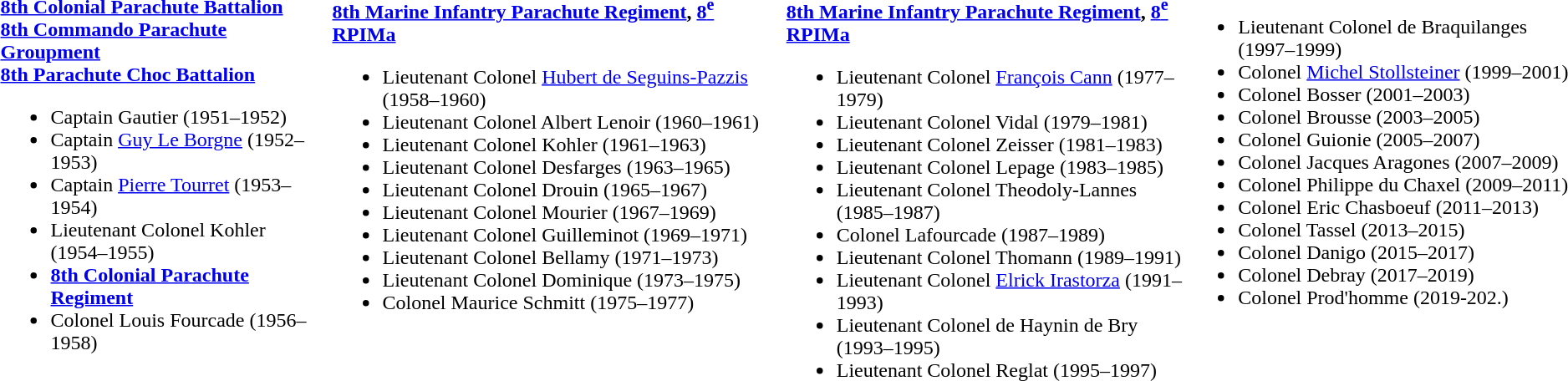<table>
<tr>
<td valign=top><br><strong><a href='#'>8th Colonial Parachute Battalion</a></strong><br>
<strong><a href='#'>8th Commando Parachute Groupment</a></strong><br>
<strong><a href='#'>8th Parachute Choc Battalion</a></strong><ul><li>Captain Gautier (1951–1952)</li><li>Captain <a href='#'>Guy Le Borgne</a> (1952–1953)</li><li>Captain <a href='#'>Pierre Tourret</a> (1953–1954)</li><li>Lieutenant Colonel Kohler (1954–1955)</li><li><strong><a href='#'>8th Colonial Parachute Regiment</a></strong></li><li>Colonel Louis Fourcade (1956–1958)</li></ul></td>
<td valign=top><br><strong><a href='#'>8th Marine Infantry Parachute Regiment</a>, <a href='#'>8<sup>e</sup> RPIMa</a></strong><ul><li>Lieutenant Colonel <a href='#'>Hubert de Seguins-Pazzis</a> (1958–1960)</li><li>Lieutenant Colonel Albert Lenoir (1960–1961)</li><li>Lieutenant Colonel Kohler (1961–1963)</li><li>Lieutenant Colonel Desfarges (1963–1965)</li><li>Lieutenant Colonel Drouin (1965–1967)</li><li>Lieutenant Colonel Mourier (1967–1969)</li><li>Lieutenant Colonel Guilleminot (1969–1971)</li><li>Lieutenant Colonel Bellamy (1971–1973)</li><li>Lieutenant Colonel Dominique (1973–1975)</li><li>Colonel Maurice Schmitt (1975–1977)</li></ul></td>
<td valign=top><br><strong><a href='#'>8th Marine Infantry Parachute Regiment</a>, <a href='#'>8<sup>e</sup> RPIMa</a></strong><ul><li>Lieutenant Colonel <a href='#'>François Cann</a> (1977–1979)</li><li>Lieutenant Colonel Vidal (1979–1981)</li><li>Lieutenant Colonel Zeisser (1981–1983)</li><li>Lieutenant Colonel Lepage (1983–1985)</li><li>Lieutenant Colonel Theodoly-Lannes (1985–1987)</li><li>Colonel Lafourcade (1987–1989)</li><li>Lieutenant Colonel Thomann (1989–1991)</li><li>Lieutenant Colonel <a href='#'>Elrick Irastorza</a> (1991–1993)</li><li>Lieutenant Colonel de Haynin de Bry (1993–1995)</li><li>Lieutenant Colonel Reglat (1995–1997)</li></ul></td>
<td valign=top><br><ul><li>Lieutenant Colonel de Braquilanges (1997–1999)</li><li>Colonel <a href='#'>Michel Stollsteiner</a> (1999–2001)</li><li>Colonel Bosser (2001–2003)</li><li>Colonel Brousse (2003–2005)</li><li>Colonel Guionie (2005–2007)</li><li>Colonel Jacques Aragones (2007–2009)</li><li>Colonel Philippe du Chaxel (2009–2011)</li><li>Colonel Eric Chasboeuf (2011–2013)</li><li>Colonel Tassel (2013–2015)</li><li>Colonel Danigo (2015–2017)</li><li>Colonel Debray (2017–2019)</li><li>Colonel Prod'homme (2019-202.)</li></ul></td>
</tr>
</table>
